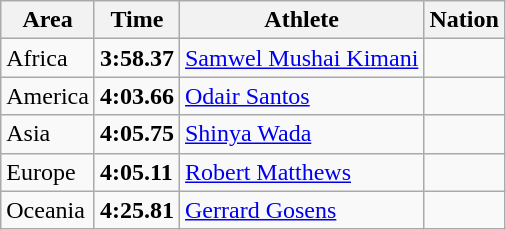<table class="wikitable">
<tr>
<th>Area</th>
<th>Time</th>
<th>Athlete</th>
<th>Nation</th>
</tr>
<tr>
<td>Africa</td>
<td><strong>3:58.37</strong> </td>
<td><a href='#'>Samwel Mushai Kimani</a></td>
<td></td>
</tr>
<tr>
<td>America</td>
<td><strong>4:03.66</strong></td>
<td><a href='#'>Odair Santos</a></td>
<td></td>
</tr>
<tr>
<td>Asia</td>
<td><strong>4:05.75</strong></td>
<td><a href='#'>Shinya Wada</a></td>
<td></td>
</tr>
<tr>
<td>Europe</td>
<td><strong>4:05.11</strong></td>
<td><a href='#'>Robert Matthews</a></td>
<td></td>
</tr>
<tr>
<td>Oceania</td>
<td><strong>4:25.81</strong></td>
<td><a href='#'>Gerrard Gosens</a></td>
<td></td>
</tr>
</table>
